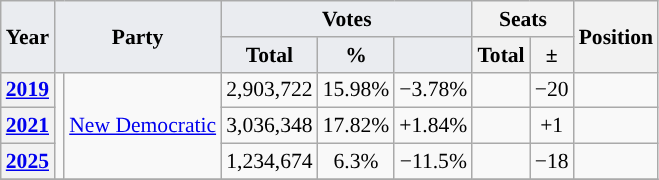<table class="wikitable" style="font-size:90%; text-align:center;">
<tr>
<th rowspan="2" style="background:#eaecf0;">Year</th>
<th colspan="2" rowspan="2" style="background:#eaecf0;">Party</th>
<th colspan="3" style="background:#eaecf0;">Votes</th>
<th colspan="2">Seats</th>
<th rowspan="2">Position</th>
</tr>
<tr>
<th style="background:#eaecf0;">Total</th>
<th style="background:#eaecf0;">%</th>
<th style="background:#eaecf0;"></th>
<th>Total</th>
<th>±</th>
</tr>
<tr>
<th><a href='#'>2019</a></th>
<td rowspan="3" style="background-color:"></td>
<td rowspan="3"><a href='#'>New Democratic</a></td>
<td>2,903,722</td>
<td>15.98%</td>
<td>−3.78%</td>
<td></td>
<td>−20</td>
<td></td>
</tr>
<tr>
<th><a href='#'>2021</a></th>
<td>3,036,348</td>
<td>17.82%</td>
<td>+1.84%</td>
<td></td>
<td>+1</td>
<td></td>
</tr>
<tr>
<th><a href='#'>2025</a></th>
<td>1,234,674</td>
<td>6.3%</td>
<td>−11.5%</td>
<td></td>
<td>−18</td>
<td></td>
</tr>
<tr>
</tr>
</table>
